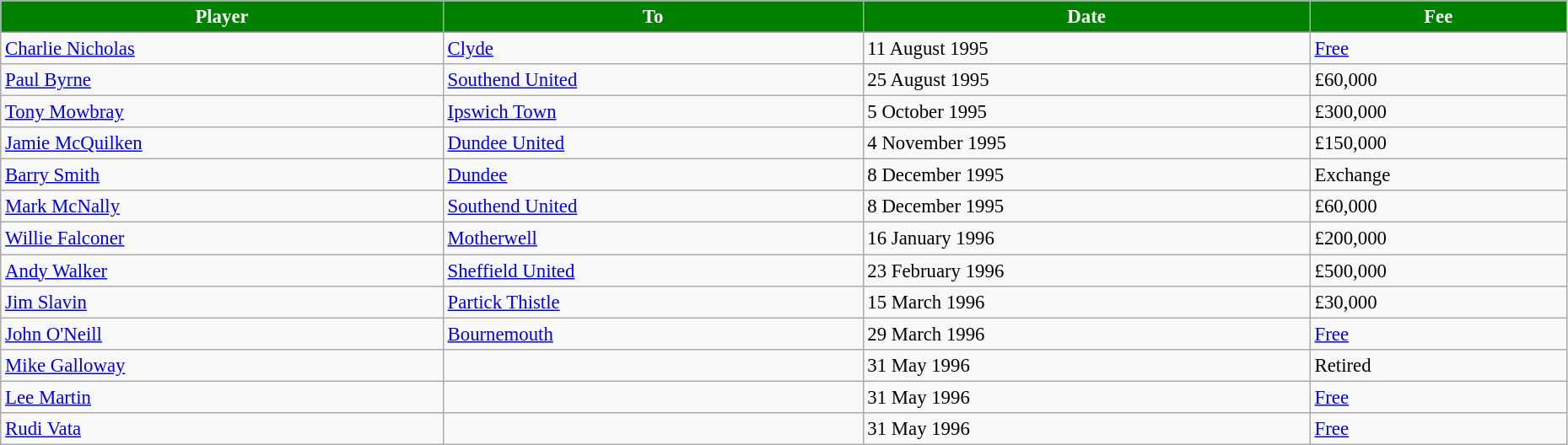<table class="wikitable" style="text-align:center; font-size:95%;width:98%; text-align:left">
<tr>
<th style="background:#008000; color:#ffffff;" scope="col">Player</th>
<th style="background:#008000; color:#ffffff;" scope="col">To</th>
<th style="background:#008000; color:#ffffff;" scope="col">Date</th>
<th style="background:#008000; color:#ffffff;" scope="col">Fee</th>
</tr>
<tr>
<td> <a href='#'>Charlie Nicholas</a></td>
<td> <a href='#'>Clyde</a></td>
<td>11 August 1995</td>
<td><a href='#'>Free</a></td>
</tr>
<tr>
<td> <a href='#'>Paul Byrne</a></td>
<td> <a href='#'>Southend United</a></td>
<td>25 August 1995</td>
<td>£60,000</td>
</tr>
<tr>
<td> <a href='#'>Tony Mowbray</a></td>
<td> <a href='#'>Ipswich Town</a></td>
<td>5 October 1995</td>
<td>£300,000</td>
</tr>
<tr>
<td> <a href='#'>Jamie McQuilken</a></td>
<td> <a href='#'>Dundee United</a></td>
<td>4 November 1995</td>
<td>£150,000</td>
</tr>
<tr>
<td> <a href='#'>Barry Smith</a></td>
<td> <a href='#'>Dundee</a></td>
<td>8 December 1995</td>
<td>Exchange</td>
</tr>
<tr>
<td> <a href='#'>Mark McNally</a></td>
<td> <a href='#'>Southend United</a></td>
<td>8 December 1995</td>
<td>£60,000</td>
</tr>
<tr>
<td> <a href='#'>Willie Falconer</a></td>
<td> <a href='#'>Motherwell</a></td>
<td>16 January 1996</td>
<td>£200,000</td>
</tr>
<tr>
<td> <a href='#'>Andy Walker</a></td>
<td> <a href='#'>Sheffield United</a></td>
<td>23 February 1996</td>
<td>£500,000</td>
</tr>
<tr>
<td> <a href='#'>Jim Slavin</a></td>
<td> <a href='#'>Partick Thistle</a></td>
<td>15 March 1996</td>
<td>£30,000</td>
</tr>
<tr>
<td> <a href='#'>John O'Neill</a></td>
<td> <a href='#'>Bournemouth</a></td>
<td>29 March 1996</td>
<td><a href='#'>Free</a></td>
</tr>
<tr>
<td> <a href='#'>Mike Galloway</a></td>
<td></td>
<td>31 May 1996</td>
<td>Retired</td>
</tr>
<tr>
<td> <a href='#'>Lee Martin</a></td>
<td></td>
<td>31 May 1996</td>
<td><a href='#'>Free</a></td>
</tr>
<tr>
<td> <a href='#'>Rudi Vata</a></td>
<td></td>
<td>31 May 1996</td>
<td><a href='#'>Free</a></td>
</tr>
</table>
